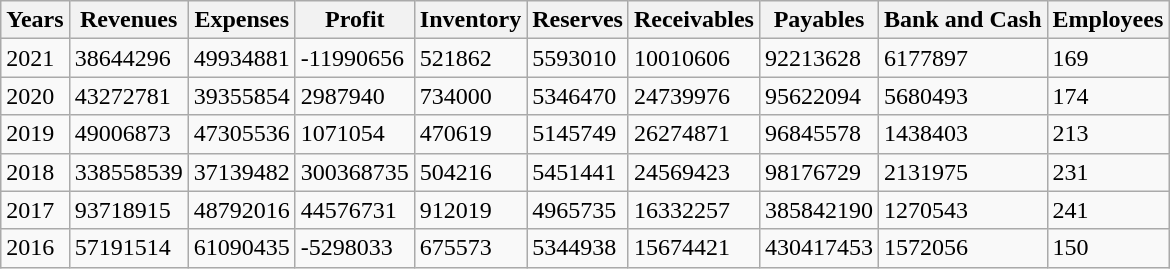<table class="wikitable sortable mw-collapsible">
<tr>
<th>Years</th>
<th>Revenues</th>
<th>Expenses</th>
<th>Profit</th>
<th>Inventory</th>
<th>Reserves</th>
<th>Receivables</th>
<th>Payables</th>
<th>Bank and Cash</th>
<th>Employees</th>
</tr>
<tr>
<td>2021</td>
<td>38644296</td>
<td>49934881</td>
<td>-11990656</td>
<td>521862</td>
<td>5593010</td>
<td>10010606</td>
<td>92213628</td>
<td>6177897</td>
<td>169</td>
</tr>
<tr>
<td>2020</td>
<td>43272781</td>
<td>39355854</td>
<td>2987940</td>
<td>734000</td>
<td>5346470</td>
<td>24739976</td>
<td>95622094</td>
<td>5680493</td>
<td>174</td>
</tr>
<tr>
<td>2019</td>
<td>49006873</td>
<td>47305536</td>
<td>1071054</td>
<td>470619</td>
<td>5145749</td>
<td>26274871</td>
<td>96845578</td>
<td>1438403</td>
<td>213</td>
</tr>
<tr>
<td>2018</td>
<td>338558539</td>
<td>37139482</td>
<td>300368735</td>
<td>504216</td>
<td>5451441</td>
<td>24569423</td>
<td>98176729</td>
<td>2131975</td>
<td>231</td>
</tr>
<tr>
<td>2017</td>
<td>93718915</td>
<td>48792016</td>
<td>44576731</td>
<td>912019</td>
<td>4965735</td>
<td>16332257</td>
<td>385842190</td>
<td>1270543</td>
<td>241</td>
</tr>
<tr>
<td>2016</td>
<td>57191514</td>
<td>61090435</td>
<td>-5298033</td>
<td>675573</td>
<td>5344938</td>
<td>15674421</td>
<td>430417453</td>
<td>1572056</td>
<td>150</td>
</tr>
</table>
